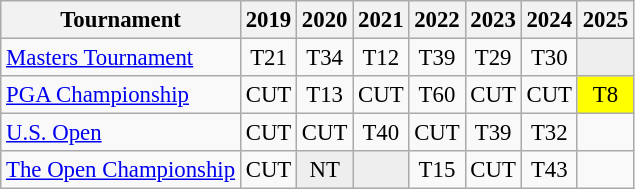<table class="wikitable" style="font-size:95%;text-align:center;">
<tr>
<th>Tournament</th>
<th>2019</th>
<th>2020</th>
<th>2021</th>
<th>2022</th>
<th>2023</th>
<th>2024</th>
<th>2025</th>
</tr>
<tr>
<td align=left><a href='#'>Masters Tournament</a></td>
<td>T21</td>
<td>T34</td>
<td>T12</td>
<td>T39</td>
<td>T29</td>
<td>T30</td>
<td style="background:#eeeeee;"></td>
</tr>
<tr>
<td align=left><a href='#'>PGA Championship</a></td>
<td>CUT</td>
<td>T13</td>
<td>CUT</td>
<td>T60</td>
<td>CUT</td>
<td>CUT</td>
<td style="background:yellow;">T8</td>
</tr>
<tr>
<td align=left><a href='#'>U.S. Open</a></td>
<td>CUT</td>
<td>CUT</td>
<td>T40</td>
<td>CUT</td>
<td>T39</td>
<td>T32</td>
<td></td>
</tr>
<tr>
<td align=left><a href='#'>The Open Championship</a></td>
<td>CUT</td>
<td style="background:#eeeeee;">NT</td>
<td style="background:#eeeeee;"></td>
<td>T15</td>
<td>CUT</td>
<td>T43</td>
<td></td>
</tr>
</table>
